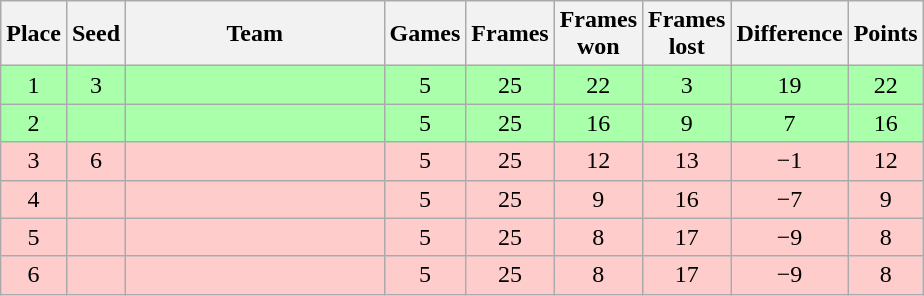<table class="wikitable" style="text-align: center;">
<tr>
<th width=20>Place</th>
<th width=20>Seed</th>
<th width=165>Team</th>
<th width=20>Games</th>
<th width=20>Frames</th>
<th width=20>Frames won</th>
<th width=20>Frames lost</th>
<th width=20>Difference</th>
<th width=20>Points</th>
</tr>
<tr style="background:#aaffaa;">
<td>1</td>
<td>3</td>
<td style="text-align:left;"><strong></strong></td>
<td>5</td>
<td>25</td>
<td>22</td>
<td>3</td>
<td>19</td>
<td>22</td>
</tr>
<tr style="background:#aaffaa;">
<td>2</td>
<td></td>
<td style="text-align:left;"><strong></strong></td>
<td>5</td>
<td>25</td>
<td>16</td>
<td>9</td>
<td>7</td>
<td>16</td>
</tr>
<tr style="background:#fcc;">
<td>3</td>
<td>6</td>
<td style="text-align:left;"></td>
<td>5</td>
<td>25</td>
<td>12</td>
<td>13</td>
<td>−1</td>
<td>12</td>
</tr>
<tr style="background:#fcc;">
<td>4</td>
<td></td>
<td style="text-align:left;"></td>
<td>5</td>
<td>25</td>
<td>9</td>
<td>16</td>
<td>−7</td>
<td>9</td>
</tr>
<tr style="background:#fcc;">
<td>5</td>
<td></td>
<td style="text-align:left;"></td>
<td>5</td>
<td>25</td>
<td>8</td>
<td>17</td>
<td>−9</td>
<td>8</td>
</tr>
<tr style="background:#fcc;">
<td>6</td>
<td></td>
<td style="text-align:left;"></td>
<td>5</td>
<td>25</td>
<td>8</td>
<td>17</td>
<td>−9</td>
<td>8</td>
</tr>
</table>
